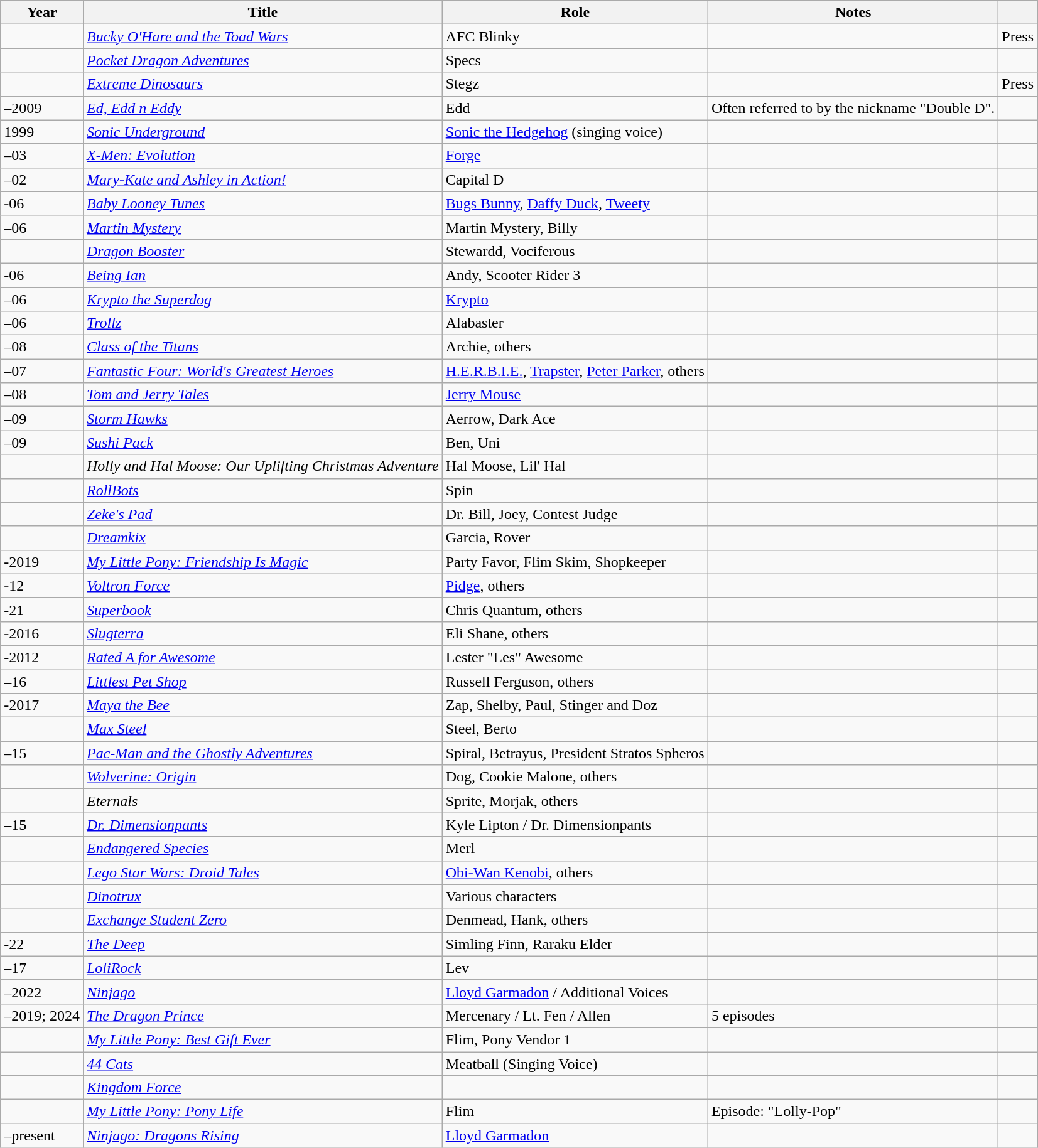<table class="wikitable sortable plainrowheaders">
<tr>
<th>Year</th>
<th>Title</th>
<th>Role</th>
<th class="unsortable">Notes</th>
<th class="unsortable"></th>
</tr>
<tr>
<td></td>
<td><em><a href='#'>Bucky O'Hare and the Toad Wars</a></em></td>
<td>AFC Blinky</td>
<td></td>
<td>Press</td>
</tr>
<tr>
<td></td>
<td><em><a href='#'>Pocket Dragon Adventures</a></em></td>
<td>Specs</td>
<td></td>
<td style="text-align:center;"></td>
</tr>
<tr>
<td></td>
<td><em><a href='#'>Extreme Dinosaurs</a></em></td>
<td>Stegz</td>
<td></td>
<td>Press</td>
</tr>
<tr>
<td>–2009</td>
<td><em><a href='#'>Ed, Edd n Eddy</a></em></td>
<td>Edd</td>
<td>Often referred to by the nickname "Double D".</td>
<td style="text-align:center;"></td>
</tr>
<tr>
<td>1999</td>
<td><em><a href='#'>Sonic Underground</a></em></td>
<td><a href='#'>Sonic the Hedgehog</a> (singing voice)</td>
<td></td>
<td></td>
</tr>
<tr>
<td>–03</td>
<td><em><a href='#'>X-Men: Evolution</a></em></td>
<td><a href='#'>Forge</a></td>
<td></td>
<td style="text-align:center;"></td>
</tr>
<tr>
<td>–02</td>
<td><em><a href='#'>Mary-Kate and Ashley in Action!</a></em></td>
<td>Capital D</td>
<td></td>
<td style="text-align:center;"></td>
</tr>
<tr>
<td>-06</td>
<td><em><a href='#'>Baby Looney Tunes</a></em></td>
<td><a href='#'>Bugs Bunny</a>, <a href='#'>Daffy Duck</a>, <a href='#'>Tweety</a></td>
<td></td>
<td style="text-align:center;"></td>
</tr>
<tr>
<td>–06</td>
<td><em><a href='#'>Martin Mystery</a></em></td>
<td>Martin Mystery, Billy</td>
<td></td>
<td style="text-align:center;"></td>
</tr>
<tr>
<td></td>
<td><em><a href='#'>Dragon Booster</a></em></td>
<td>Stewardd, Vociferous</td>
<td></td>
<td style="text-align:center;"></td>
</tr>
<tr>
<td>-06</td>
<td><em><a href='#'>Being Ian</a></em></td>
<td>Andy, Scooter Rider 3</td>
<td></td>
<td style="text-align:center;"></td>
</tr>
<tr>
<td>–06</td>
<td><em><a href='#'>Krypto the Superdog</a></em></td>
<td><a href='#'>Krypto</a></td>
<td></td>
<td style="text-align:center;"></td>
</tr>
<tr>
<td>–06</td>
<td><em><a href='#'>Trollz</a></em></td>
<td>Alabaster</td>
<td></td>
<td></td>
</tr>
<tr>
<td>–08</td>
<td><em><a href='#'>Class of the Titans</a></em></td>
<td>Archie, others</td>
<td></td>
<td style="text-align:center;"></td>
</tr>
<tr>
<td>–07</td>
<td><em><a href='#'>Fantastic Four: World's Greatest Heroes</a></em></td>
<td><a href='#'>H.E.R.B.I.E.</a>, <a href='#'>Trapster</a>, <a href='#'>Peter Parker</a>, others</td>
<td></td>
<td style="text-align:center;"></td>
</tr>
<tr>
<td>–08</td>
<td><em><a href='#'>Tom and Jerry Tales</a></em></td>
<td><a href='#'>Jerry Mouse</a></td>
<td></td>
<td style="text-align:center;"></td>
</tr>
<tr>
<td>–09</td>
<td><em><a href='#'>Storm Hawks</a></em></td>
<td>Aerrow, Dark Ace</td>
<td></td>
<td style="text-align:center;"></td>
</tr>
<tr>
<td>–09</td>
<td><em><a href='#'>Sushi Pack</a></em></td>
<td>Ben, Uni</td>
<td></td>
<td></td>
</tr>
<tr>
<td></td>
<td><em>Holly and Hal Moose: Our Uplifting Christmas Adventure</em></td>
<td>Hal Moose, Lil' Hal</td>
<td></td>
<td style="text-align:center;"></td>
</tr>
<tr>
<td></td>
<td><em><a href='#'>RollBots</a></em></td>
<td>Spin</td>
<td></td>
<td style="text-align:center;"></td>
</tr>
<tr>
<td></td>
<td><em><a href='#'>Zeke's Pad</a></em></td>
<td>Dr. Bill, Joey, Contest Judge</td>
<td></td>
<td style="text-align:center;"></td>
</tr>
<tr>
<td></td>
<td><em><a href='#'>Dreamkix</a></em></td>
<td>Garcia, Rover</td>
<td></td>
<td style="text-align:center;"></td>
</tr>
<tr>
<td>-2019</td>
<td><em><a href='#'>My Little Pony: Friendship Is Magic</a></em></td>
<td>Party Favor, Flim Skim, Shopkeeper</td>
<td></td>
<td style="text-align:center;"></td>
</tr>
<tr>
<td>-12</td>
<td><em><a href='#'>Voltron Force</a></em></td>
<td><a href='#'>Pidge</a>, others</td>
<td></td>
<td style="text-align:center;"></td>
</tr>
<tr>
<td>-21</td>
<td><em><a href='#'>Superbook</a></em></td>
<td>Chris Quantum, others</td>
<td></td>
<td style="text-align:center;"></td>
</tr>
<tr>
<td>-2016</td>
<td><em><a href='#'>Slugterra</a></em></td>
<td>Eli Shane, others</td>
<td></td>
<td style="text-align:center;"></td>
</tr>
<tr>
<td>-2012</td>
<td><em><a href='#'>Rated A for Awesome</a></em></td>
<td>Lester "Les" Awesome</td>
<td></td>
</tr>
<tr>
<td>–16</td>
<td><em><a href='#'>Littlest Pet Shop</a></em></td>
<td>Russell Ferguson, others</td>
<td></td>
<td style="text-align:center;"></td>
</tr>
<tr>
<td>-2017</td>
<td><em><a href='#'>Maya the Bee</a></em></td>
<td>Zap, Shelby, Paul, Stinger and Doz</td>
<td></td>
</tr>
<tr>
<td></td>
<td><em><a href='#'>Max Steel</a></em></td>
<td>Steel, Berto</td>
<td></td>
<td style="text-align:center;"></td>
</tr>
<tr>
<td>–15</td>
<td><em><a href='#'>Pac-Man and the Ghostly Adventures</a></em></td>
<td>Spiral, Betrayus, President Stratos Spheros</td>
<td></td>
<td style="text-align:center;"></td>
</tr>
<tr>
<td></td>
<td><em><a href='#'>Wolverine: Origin</a></em></td>
<td>Dog, Cookie Malone, others</td>
<td></td>
<td style="text-align:center;"></td>
</tr>
<tr>
<td></td>
<td><em>Eternals</em></td>
<td>Sprite, Morjak, others</td>
<td></td>
<td style="text-align:center;"></td>
</tr>
<tr>
<td>–15</td>
<td><em><a href='#'>Dr. Dimensionpants</a></em></td>
<td>Kyle Lipton / Dr. Dimensionpants</td>
<td></td>
<td style="text-align:center;"></td>
</tr>
<tr>
<td></td>
<td><em><a href='#'>Endangered Species</a></em></td>
<td>Merl</td>
<td></td>
<td></td>
</tr>
<tr>
<td></td>
<td><em><a href='#'>Lego Star Wars: Droid Tales</a></em></td>
<td><a href='#'>Obi-Wan Kenobi</a>, others</td>
<td></td>
<td style="text-align:center;"></td>
</tr>
<tr>
<td></td>
<td><em><a href='#'>Dinotrux</a></em></td>
<td>Various characters</td>
<td></td>
<td style="text-align:center;"></td>
</tr>
<tr>
<td></td>
<td><em><a href='#'>Exchange Student Zero</a></em></td>
<td>Denmead, Hank, others</td>
<td></td>
<td style="text-align:center;"></td>
</tr>
<tr>
<td>-22</td>
<td data-sort-value="Deep, The"><em><a href='#'>The Deep</a></em></td>
<td>Simling Finn, Raraku Elder</td>
<td></td>
<td style="text-align:center;"></td>
</tr>
<tr>
<td>–17</td>
<td><em><a href='#'>LoliRock</a></em></td>
<td>Lev</td>
<td></td>
<td style="text-align:center;"></td>
</tr>
<tr>
<td>–2022</td>
<td><em><a href='#'>Ninjago</a></em></td>
<td><a href='#'>Lloyd Garmadon</a> / Additional Voices</td>
<td></td>
<td style="text-align:center;"></td>
</tr>
<tr>
<td>–2019; 2024</td>
<td data-sort-value="Dragon Prince, The"><em><a href='#'>The Dragon Prince</a></em></td>
<td>Mercenary / Lt. Fen / Allen</td>
<td>5 episodes</td>
<td style="text-align:center;"></td>
</tr>
<tr>
<td></td>
<td><em><a href='#'>My Little Pony: Best Gift Ever</a></em></td>
<td>Flim, Pony Vendor 1</td>
<td></td>
<td style="text-align:center;"></td>
</tr>
<tr>
<td></td>
<td><em><a href='#'>44 Cats</a></em></td>
<td>Meatball (Singing Voice)</td>
<td></td>
</tr>
<tr>
<td></td>
<td><em><a href='#'>Kingdom Force</a></em></td>
<td></td>
<td></td>
<td></td>
</tr>
<tr>
<td></td>
<td><em><a href='#'>My Little Pony: Pony Life</a></em></td>
<td>Flim</td>
<td>Episode: "Lolly-Pop"</td>
<td></td>
</tr>
<tr>
<td>–present</td>
<td><em><a href='#'>Ninjago: Dragons Rising</a></em></td>
<td><a href='#'>Lloyd Garmadon</a></td>
<td></td>
<td></td>
</tr>
</table>
